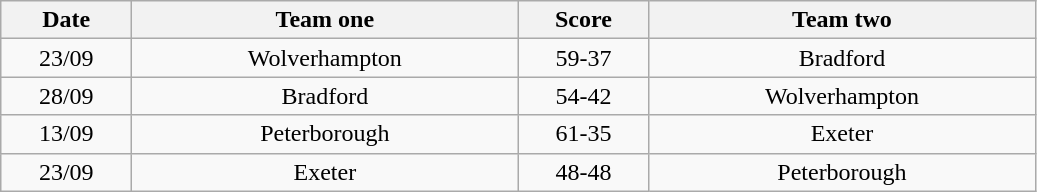<table class="wikitable" style="text-align: center">
<tr>
<th width=80>Date</th>
<th width=250>Team one</th>
<th width=80>Score</th>
<th width=250>Team two</th>
</tr>
<tr>
<td>23/09</td>
<td>Wolverhampton</td>
<td>59-37</td>
<td>Bradford</td>
</tr>
<tr>
<td>28/09</td>
<td>Bradford</td>
<td>54-42</td>
<td>Wolverhampton</td>
</tr>
<tr>
<td>13/09</td>
<td>Peterborough</td>
<td>61-35</td>
<td>Exeter</td>
</tr>
<tr>
<td>23/09</td>
<td>Exeter</td>
<td>48-48</td>
<td>Peterborough</td>
</tr>
</table>
